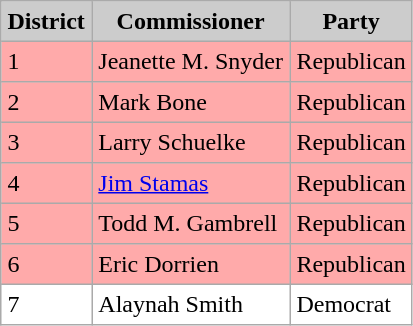<table border="1" cellpadding="4" cellspacing="0" style="border:1px solid #aaa; border-collapse:collapse">
<tr bgcolor="#cccccc">
<th>District</th>
<th>Commissioner</th>
<th>Party</th>
</tr>
<tr bgcolor=#ffaaaa>
<td>1</td>
<td>Jeanette M. Snyder</td>
<td>Republican</td>
</tr>
<tr bgcolor=#ffaaaa>
<td>2</td>
<td>Mark Bone</td>
<td>Republican</td>
</tr>
<tr bgcolor=#ffaaaa>
<td>3</td>
<td>Larry Schuelke</td>
<td>Republican</td>
</tr>
<tr bgcolor=#ffaaaa>
<td>4</td>
<td><a href='#'>Jim Stamas</a></td>
<td>Republican</td>
</tr>
<tr bgcolor=#ffaaaa>
<td>5</td>
<td>Todd M. Gambrell</td>
<td>Republican</td>
</tr>
<tr bgcolor=#ffaaaa>
<td>6</td>
<td>Eric Dorrien</td>
<td>Republican</td>
</tr>
<tr>
<td>7</td>
<td>Alaynah Smith</td>
<td>Democrat</td>
</tr>
</table>
